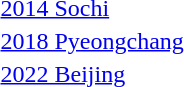<table>
<tr valign="top">
<td><a href='#'>2014 Sochi</a><br></td>
<td></td>
<td></td>
<td></td>
</tr>
<tr valign="top">
<td><a href='#'>2018 Pyeongchang</a><br></td>
<td></td>
<td></td>
<td></td>
</tr>
<tr>
<td><a href='#'>2022 Beijing</a> <br></td>
<td></td>
<td></td>
<td></td>
</tr>
<tr>
</tr>
</table>
